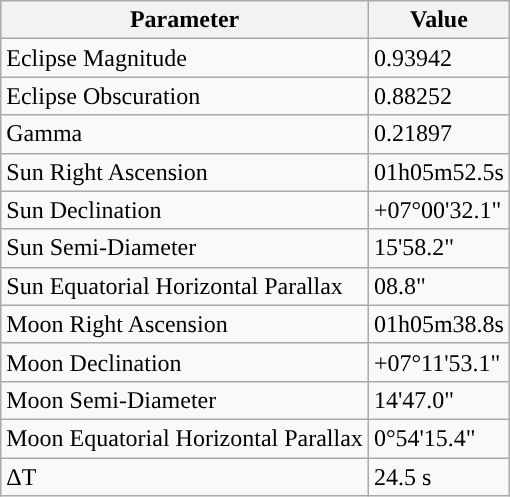<table class="wikitable">
<tr>
<th>Parameter</th>
<th>Value</th>
</tr>
<tr>
<td>Eclipse Magnitude</td>
<td>0.93942</td>
</tr>
<tr>
<td>Eclipse Obscuration</td>
<td>0.88252</td>
</tr>
<tr>
<td>Gamma</td>
<td>0.21897</td>
</tr>
<tr>
<td>Sun Right Ascension</td>
<td>01h05m52.5s</td>
</tr>
<tr>
<td>Sun Declination</td>
<td>+07°00'32.1"</td>
</tr>
<tr>
<td>Sun Semi-Diameter</td>
<td>15'58.2"</td>
</tr>
<tr>
<td>Sun Equatorial Horizontal Parallax</td>
<td>08.8"</td>
</tr>
<tr>
<td>Moon Right Ascension</td>
<td>01h05m38.8s</td>
</tr>
<tr>
<td>Moon Declination</td>
<td>+07°11'53.1"</td>
</tr>
<tr>
<td>Moon Semi-Diameter</td>
<td>14'47.0"</td>
</tr>
<tr>
<td>Moon Equatorial Horizontal Parallax</td>
<td>0°54'15.4"</td>
</tr>
<tr>
<td>ΔT</td>
<td>24.5 s</td>
</tr>
</table>
